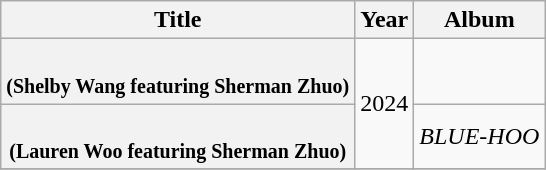<table class="wikitable plainrowheaders" style="text-align:center;">
<tr>
<th scope="col">Title</th>
<th scope="col">Year</th>
<th scope="col">Album</th>
</tr>
<tr>
<th scope="row"><br><small>(Shelby Wang featuring Sherman Zhuo)</small></th>
<td rowspan="2">2024</td>
<td></td>
</tr>
<tr>
<th scope="row"><br><small>(Lauren Woo featuring Sherman Zhuo)</small></th>
<td><em>BLUE-HOO</em></td>
</tr>
<tr>
</tr>
</table>
